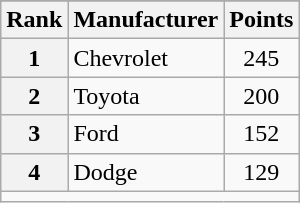<table class="wikitable">
<tr>
</tr>
<tr>
<th scope="col">Rank</th>
<th scope="col">Manufacturer</th>
<th scope="col">Points</th>
</tr>
<tr>
<th scope="row">1</th>
<td>Chevrolet</td>
<td style="text-align:center;">245</td>
</tr>
<tr>
<th scope="row">2</th>
<td>Toyota</td>
<td style="text-align:center;">200</td>
</tr>
<tr>
<th scope="row">3</th>
<td>Ford</td>
<td style="text-align:center;">152</td>
</tr>
<tr>
<th scope="row">4</th>
<td>Dodge</td>
<td style="text-align:center;">129</td>
</tr>
<tr class="sortbottom">
<td colspan="9"></td>
</tr>
</table>
